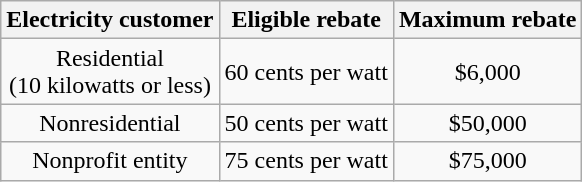<table class="wikitable" style="text-align:center">
<tr>
<th>Electricity customer</th>
<th>Eligible rebate</th>
<th>Maximum rebate</th>
</tr>
<tr !>
<td>Residential<br>(10 kilowatts or less)</td>
<td>60 cents per watt</td>
<td>$6,000</td>
</tr>
<tr>
<td>Nonresidential</td>
<td>50 cents per watt</td>
<td>$50,000</td>
</tr>
<tr>
<td>Nonprofit entity</td>
<td>75 cents per watt</td>
<td>$75,000</td>
</tr>
</table>
